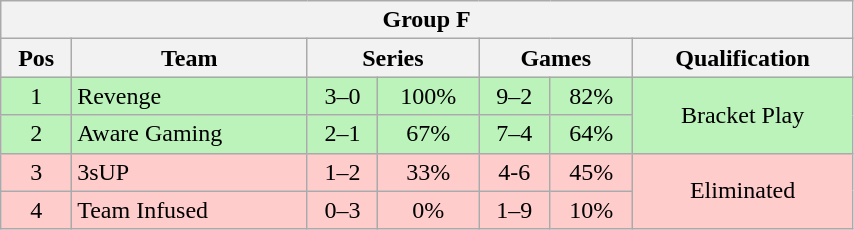<table class="wikitable" style="display: inline-table; margin-left: 50px;width: 45%;">
<tr>
<th colspan="7">Group F</th>
</tr>
<tr>
<th>Pos</th>
<th>Team</th>
<th colspan="2">Series</th>
<th colspan="2">Games</th>
<th>Qualification</th>
</tr>
<tr>
<td style="text-align:center; background:#BBF3BB;">1</td>
<td style="text-align:left; background:#BBF3BB;">Revenge</td>
<td style="text-align:center; background:#BBF3BB;">3–0</td>
<td style="text-align:center; background:#BBF3BB;">100%</td>
<td style="text-align:center; background:#BBF3BB;">9–2</td>
<td style="text-align:center; background:#BBF3BB;">82%</td>
<td style="text-align:center; background:#BBF3BB;" rowspan="2">Bracket Play</td>
</tr>
<tr>
<td style="text-align:center; background:#BBF3BB;">2</td>
<td style="text-align:left; background:#BBF3BB;">Aware Gaming</td>
<td style="text-align:center; background:#BBF3BB;">2–1</td>
<td style="text-align:center; background:#BBF3BB;">67%</td>
<td style="text-align:center; background:#BBF3BB;">7–4</td>
<td style="text-align:center; background:#BBF3BB;">64%</td>
</tr>
<tr>
<td style="text-align:center; background:#FFCCCC;">3</td>
<td style="text-align:left; background:#FFCCCC;">3sUP</td>
<td style="text-align:center; background:#FFCCCC;">1–2</td>
<td style="text-align:center; background:#FFCCCC;">33%</td>
<td style="text-align:center; background:#FFCCCC;">4-6</td>
<td style="text-align:center; background:#FFCCCC;">45%</td>
<td style="text-align:center; background:#FFCCCC;" rowspan="2">Eliminated</td>
</tr>
<tr>
<td style="text-align:center; background:#FFCCCC;">4</td>
<td style="text-align:left; background:#FFCCCC;">Team Infused</td>
<td style="text-align:center; background:#FFCCCC;">0–3</td>
<td style="text-align:center; background:#FFCCCC;">0%</td>
<td style="text-align:center; background:#FFCCCC;">1–9</td>
<td style="text-align:center; background:#FFCCCC;">10%</td>
</tr>
</table>
